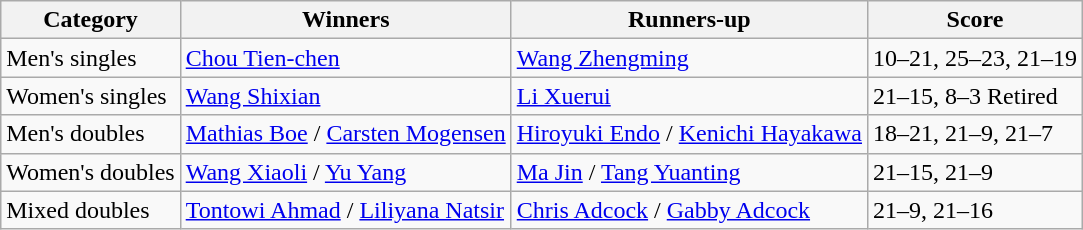<table class=wikitable style="white-space:nowrap;">
<tr>
<th>Category</th>
<th>Winners</th>
<th>Runners-up</th>
<th>Score</th>
</tr>
<tr>
<td>Men's singles</td>
<td> <a href='#'>Chou Tien-chen</a></td>
<td> <a href='#'>Wang Zhengming</a></td>
<td>10–21, 25–23, 21–19</td>
</tr>
<tr>
<td>Women's singles</td>
<td> <a href='#'>Wang Shixian</a></td>
<td> <a href='#'>Li Xuerui</a></td>
<td>21–15, 8–3 Retired</td>
</tr>
<tr>
<td>Men's doubles</td>
<td> <a href='#'>Mathias Boe</a> / <a href='#'>Carsten Mogensen</a></td>
<td> <a href='#'>Hiroyuki Endo</a> / <a href='#'>Kenichi Hayakawa</a></td>
<td>18–21, 21–9, 21–7</td>
</tr>
<tr>
<td>Women's doubles</td>
<td> <a href='#'>Wang Xiaoli</a> / <a href='#'>Yu Yang</a></td>
<td> <a href='#'>Ma Jin</a> / <a href='#'>Tang Yuanting</a></td>
<td>21–15, 21–9</td>
</tr>
<tr>
<td>Mixed doubles</td>
<td> <a href='#'>Tontowi Ahmad</a> / <a href='#'>Liliyana Natsir</a></td>
<td> <a href='#'>Chris Adcock</a> / <a href='#'>Gabby Adcock</a></td>
<td>21–9, 21–16</td>
</tr>
</table>
